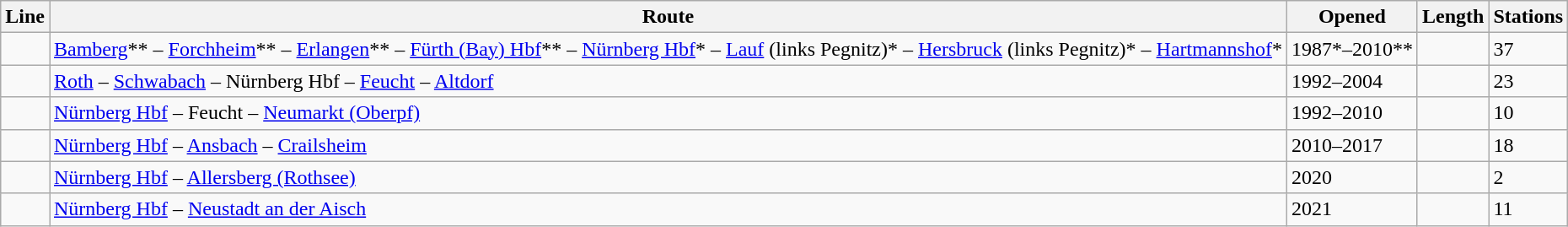<table class="wikitable">
<tr>
<th>Line</th>
<th>Route</th>
<th>Opened</th>
<th>Length</th>
<th>Stations</th>
</tr>
<tr>
<td></td>
<td><a href='#'>Bamberg</a>** – <a href='#'>Forchheim</a>** – <a href='#'>Erlangen</a>** – <a href='#'>Fürth (Bay) Hbf</a>** – <a href='#'>Nürnberg Hbf</a>* – <a href='#'>Lauf</a> (links Pegnitz)* – <a href='#'>Hersbruck</a> (links Pegnitz)* – <a href='#'>Hartmannshof</a>*</td>
<td>1987*–2010**</td>
<td></td>
<td>37</td>
</tr>
<tr>
<td></td>
<td><a href='#'>Roth</a> – <a href='#'>Schwabach</a> – Nürnberg Hbf – <a href='#'>Feucht</a> – <a href='#'>Altdorf</a></td>
<td>1992–2004</td>
<td></td>
<td>23</td>
</tr>
<tr>
<td></td>
<td><a href='#'>Nürnberg Hbf</a> – Feucht – <a href='#'>Neumarkt (Oberpf)</a></td>
<td>1992–2010</td>
<td></td>
<td>10</td>
</tr>
<tr>
<td></td>
<td><a href='#'>Nürnberg Hbf</a> – <a href='#'>Ansbach</a> – <a href='#'>Crailsheim</a></td>
<td>2010–2017</td>
<td></td>
<td>18</td>
</tr>
<tr>
<td></td>
<td><a href='#'>Nürnberg Hbf</a> – <a href='#'>Allersberg (Rothsee)</a></td>
<td>2020</td>
<td></td>
<td>2</td>
</tr>
<tr>
<td></td>
<td><a href='#'>Nürnberg Hbf</a> – <a href='#'>Neustadt an der Aisch</a></td>
<td>2021</td>
<td></td>
<td>11</td>
</tr>
</table>
